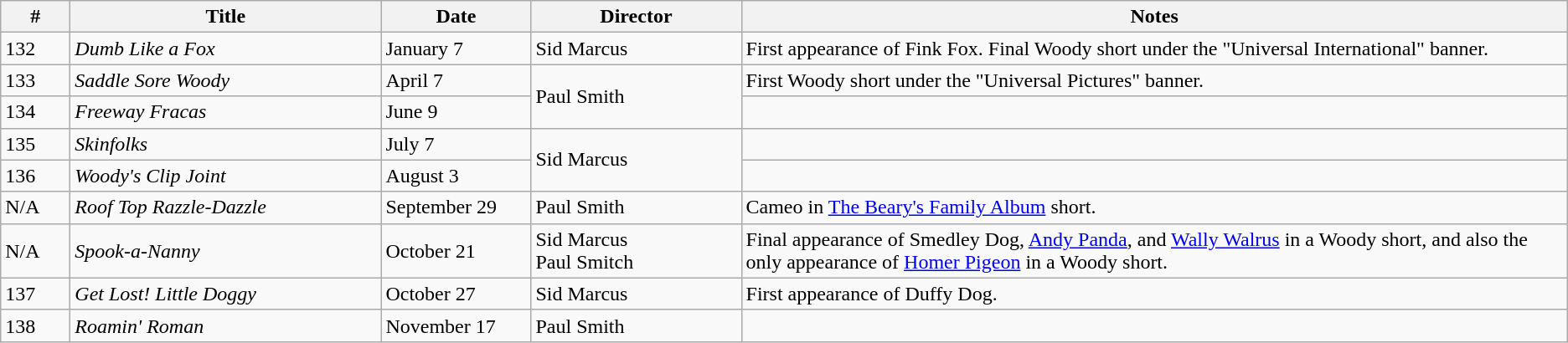<table class="wikitable">
<tr>
<th style="width:3em">#</th>
<th style="width:15em">Title</th>
<th style="width:7em">Date</th>
<th style="width:10em">Director</th>
<th>Notes</th>
</tr>
<tr>
<td>132</td>
<td><em>Dumb Like a Fox</em></td>
<td>January 7</td>
<td>Sid Marcus</td>
<td>First appearance of Fink Fox. Final Woody short under the "Universal International" banner.</td>
</tr>
<tr>
<td>133</td>
<td><em>Saddle Sore Woody</em></td>
<td>April 7</td>
<td rowspan="2">Paul Smith</td>
<td>First Woody short under the "Universal Pictures" banner.</td>
</tr>
<tr>
<td>134</td>
<td><em>Freeway Fracas</em></td>
<td>June 9</td>
<td></td>
</tr>
<tr>
<td>135</td>
<td><em>Skinfolks</em></td>
<td>July 7</td>
<td rowspan="2">Sid Marcus</td>
<td></td>
</tr>
<tr>
<td>136</td>
<td><em>Woody's Clip Joint</em></td>
<td>August 3</td>
<td></td>
</tr>
<tr>
<td>N/A</td>
<td><em>Roof Top Razzle-Dazzle</em></td>
<td>September 29</td>
<td>Paul Smith</td>
<td>Cameo in <a href='#'>The Beary's Family Album</a> short.</td>
</tr>
<tr>
<td>N/A</td>
<td><em>Spook-a-Nanny</em></td>
<td>October 21</td>
<td>Sid Marcus<br>Paul Smitch</td>
<td>Final appearance of Smedley Dog, <a href='#'>Andy Panda</a>, and <a href='#'>Wally Walrus</a> in a Woody short, and also the only appearance of <a href='#'>Homer Pigeon</a> in a Woody short.</td>
</tr>
<tr>
<td>137</td>
<td><em>Get Lost! Little Doggy</em></td>
<td>October 27</td>
<td>Sid Marcus</td>
<td>First appearance of Duffy Dog.</td>
</tr>
<tr>
<td>138</td>
<td><em>Roamin' Roman</em></td>
<td>November 17</td>
<td>Paul Smith</td>
<td></td>
</tr>
</table>
